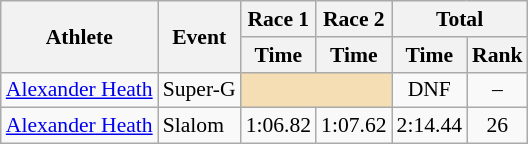<table class="wikitable" style="font-size:90%">
<tr>
<th rowspan="2">Athlete</th>
<th rowspan="2">Event</th>
<th>Race 1</th>
<th>Race 2</th>
<th colspan="2">Total</th>
</tr>
<tr>
<th>Time</th>
<th>Time</th>
<th>Time</th>
<th>Rank</th>
</tr>
<tr>
<td><a href='#'>Alexander Heath</a></td>
<td>Super-G</td>
<td colspan="2" bgcolor="wheat"></td>
<td align="center">DNF</td>
<td align="center">–</td>
</tr>
<tr>
<td><a href='#'>Alexander Heath</a></td>
<td>Slalom</td>
<td align="center">1:06.82</td>
<td align="center">1:07.62</td>
<td align="center">2:14.44</td>
<td align="center">26</td>
</tr>
</table>
